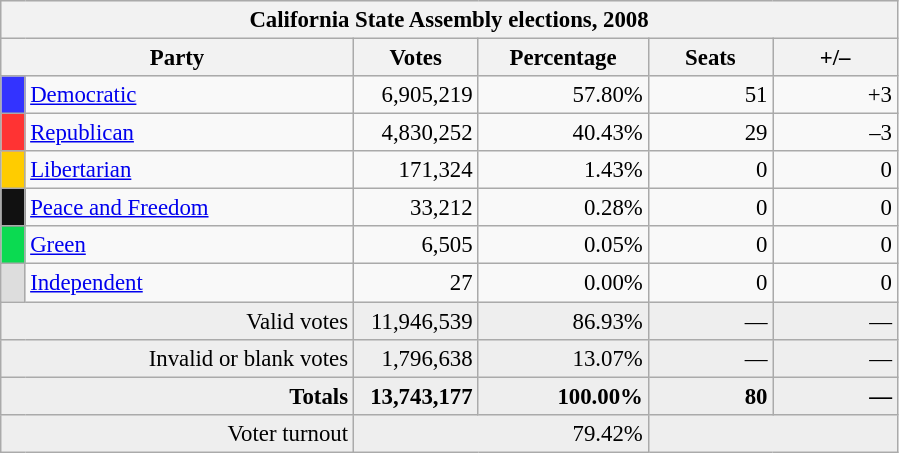<table class="wikitable" style="background: #f9f9f9; font-size: 95%;">
<tr style="background-color:#E9E9E9">
<th colspan="6">California State Assembly elections, 2008</th>
</tr>
<tr bgcolor="#EEEEEE" align="center">
<th colspan=2 style="width: 15em">Party</th>
<th style="width: 5em">Votes</th>
<th style="width: 7em">Percentage</th>
<th style="width: 5em">Seats</th>
<th style="width: 5em">+/–</th>
</tr>
<tr>
<th style="background-color:#3333FF; width: 3px"></th>
<td style="width: 130px"><a href='#'>Democratic</a></td>
<td align="right">6,905,219</td>
<td align="right">57.80%</td>
<td align="right">51</td>
<td align="right">+3</td>
</tr>
<tr>
<th style="background-color:#FF3333; width: 3px"></th>
<td style="width: 130px"><a href='#'>Republican</a></td>
<td align="right">4,830,252</td>
<td align="right">40.43%</td>
<td align="right">29</td>
<td align="right">–3</td>
</tr>
<tr>
<th style="background-color:#FFCC00; width: 3px"></th>
<td style="width: 130px"><a href='#'>Libertarian</a></td>
<td align="right">171,324</td>
<td align="right">1.43%</td>
<td align="right">0</td>
<td align="right">0</td>
</tr>
<tr>
<th style="background-color:#111111; width: 3px"></th>
<td style="width: 130px"><a href='#'>Peace and Freedom</a></td>
<td align="right">33,212</td>
<td align="right">0.28%</td>
<td align="right">0</td>
<td align="right">0</td>
</tr>
<tr>
<th style="background-color:#0BDA51; width: 3px"></th>
<td style="width: 130px"><a href='#'>Green</a></td>
<td align="right">6,505</td>
<td align="right">0.05%</td>
<td align="right">0</td>
<td align="right">0</td>
</tr>
<tr>
<th style="background-color:#DDDDDD; width: 3px"></th>
<td style="width: 130px"><a href='#'>Independent</a></td>
<td align="right">27</td>
<td align="right">0.00%</td>
<td align="right">0</td>
<td align="right">0</td>
</tr>
<tr bgcolor="#EEEEEE">
<td colspan="2" align="right">Valid votes</td>
<td align="right">11,946,539</td>
<td align="right">86.93%</td>
<td align="right">—</td>
<td align="right">—</td>
</tr>
<tr bgcolor="#EEEEEE">
<td colspan="2" align="right">Invalid or blank votes</td>
<td align="right">1,796,638</td>
<td align="right">13.07%</td>
<td align="right">—</td>
<td align="right">—</td>
</tr>
<tr bgcolor="#EEEEEE">
<td colspan="2" align="right"><strong>Totals</strong></td>
<td align="right"><strong>13,743,177</strong></td>
<td align="right"><strong>100.00%</strong></td>
<td align="right"><strong>80</strong></td>
<td align="right"><strong>—</strong></td>
</tr>
<tr bgcolor="#EEEEEE">
<td colspan="2" align="right">Voter turnout</td>
<td colspan="2" align="right">79.42%</td>
<td colspan="2" align="right"></td>
</tr>
</table>
